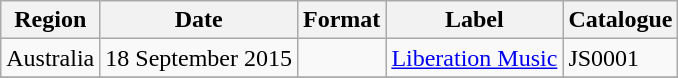<table class="wikitable plainrowheaders">
<tr>
<th scope="col">Region</th>
<th scope="col">Date</th>
<th scope="col">Format</th>
<th scope="col">Label</th>
<th scope="col">Catalogue</th>
</tr>
<tr>
<td>Australia</td>
<td>18 September 2015</td>
<td></td>
<td><a href='#'>Liberation Music</a></td>
<td>JS0001</td>
</tr>
<tr>
</tr>
</table>
